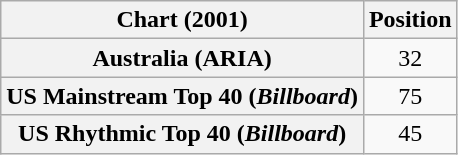<table class="wikitable sortable plainrowheaders" style="text-align:center">
<tr>
<th>Chart (2001)</th>
<th>Position</th>
</tr>
<tr>
<th scope="row">Australia (ARIA)</th>
<td>32</td>
</tr>
<tr>
<th scope="row">US Mainstream Top 40 (<em>Billboard</em>)</th>
<td>75</td>
</tr>
<tr>
<th scope="row">US Rhythmic Top 40 (<em>Billboard</em>)</th>
<td>45</td>
</tr>
</table>
